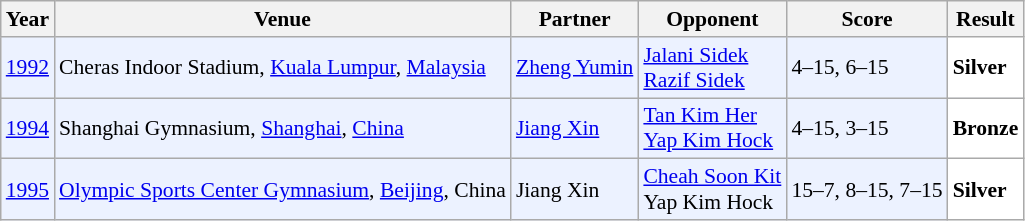<table class="sortable wikitable" style="font-size: 90%;">
<tr>
<th>Year</th>
<th>Venue</th>
<th>Partner</th>
<th>Opponent</th>
<th>Score</th>
<th>Result</th>
</tr>
<tr style="background:#ECF2FF">
<td align="center"><a href='#'>1992</a></td>
<td align="left">Cheras Indoor Stadium, <a href='#'>Kuala Lumpur</a>, <a href='#'>Malaysia</a></td>
<td align="left"> <a href='#'>Zheng Yumin</a></td>
<td align="left"> <a href='#'>Jalani Sidek</a> <br>  <a href='#'>Razif Sidek</a></td>
<td align="left">4–15, 6–15</td>
<td style="text-align:left; background:white"> <strong>Silver</strong></td>
</tr>
<tr style="background:#ECF2FF">
<td align="center"><a href='#'>1994</a></td>
<td align="left">Shanghai Gymnasium, <a href='#'>Shanghai</a>, <a href='#'>China</a></td>
<td align="left"> <a href='#'>Jiang Xin</a></td>
<td align="left"> <a href='#'>Tan Kim Her</a> <br>  <a href='#'>Yap Kim Hock</a></td>
<td align="left">4–15, 3–15</td>
<td style="text-align:left; background:white"> <strong>Bronze</strong></td>
</tr>
<tr style="background:#ECF2FF">
<td align="center"><a href='#'>1995</a></td>
<td align="left"><a href='#'>Olympic Sports Center Gymnasium</a>, <a href='#'>Beijing</a>, China</td>
<td align="left"> Jiang Xin</td>
<td align="left"> <a href='#'>Cheah Soon Kit</a> <br>  Yap Kim Hock</td>
<td align="left">15–7, 8–15, 7–15</td>
<td style="text-align:left; background:white"> <strong>Silver</strong></td>
</tr>
</table>
